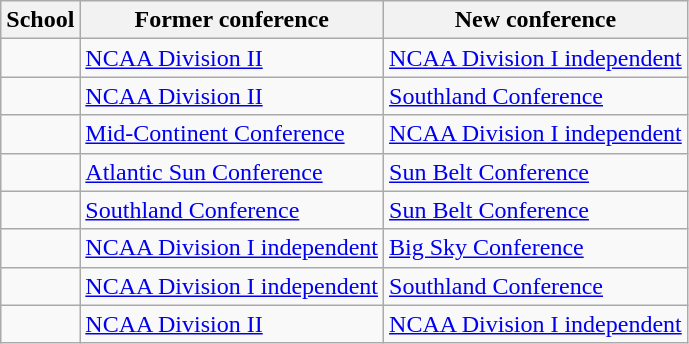<table class="wikitable sortable">
<tr>
<th>School</th>
<th>Former conference</th>
<th>New conference</th>
</tr>
<tr>
<td></td>
<td><a href='#'>NCAA Division II</a></td>
<td><a href='#'>NCAA Division I independent</a></td>
</tr>
<tr>
<td></td>
<td><a href='#'>NCAA Division II</a></td>
<td><a href='#'>Southland Conference</a></td>
</tr>
<tr>
<td></td>
<td><a href='#'>Mid-Continent Conference</a></td>
<td><a href='#'>NCAA Division I independent</a></td>
</tr>
<tr>
<td></td>
<td><a href='#'>Atlantic Sun Conference</a></td>
<td><a href='#'>Sun Belt Conference</a></td>
</tr>
<tr>
<td></td>
<td><a href='#'>Southland Conference</a></td>
<td><a href='#'>Sun Belt Conference</a></td>
</tr>
<tr>
<td></td>
<td><a href='#'>NCAA Division I independent</a></td>
<td><a href='#'>Big Sky Conference</a></td>
</tr>
<tr>
<td></td>
<td><a href='#'>NCAA Division I independent</a></td>
<td><a href='#'>Southland Conference</a></td>
</tr>
<tr>
<td></td>
<td><a href='#'>NCAA Division II</a></td>
<td><a href='#'>NCAA Division I independent</a></td>
</tr>
</table>
